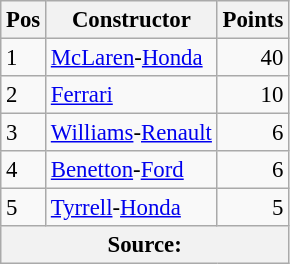<table class="wikitable" style="font-size: 95%;">
<tr>
<th>Pos</th>
<th>Constructor</th>
<th>Points</th>
</tr>
<tr>
<td>1</td>
<td> <a href='#'>McLaren</a>-<a href='#'>Honda</a></td>
<td align="right">40</td>
</tr>
<tr>
<td>2</td>
<td> <a href='#'>Ferrari</a></td>
<td align="right">10</td>
</tr>
<tr>
<td>3</td>
<td> <a href='#'>Williams</a>-<a href='#'>Renault</a></td>
<td align="right">6</td>
</tr>
<tr>
<td>4</td>
<td> <a href='#'>Benetton</a>-<a href='#'>Ford</a></td>
<td align="right">6</td>
</tr>
<tr>
<td>5</td>
<td> <a href='#'>Tyrrell</a>-<a href='#'>Honda</a></td>
<td align="right">5</td>
</tr>
<tr>
<th colspan=4>Source:</th>
</tr>
</table>
